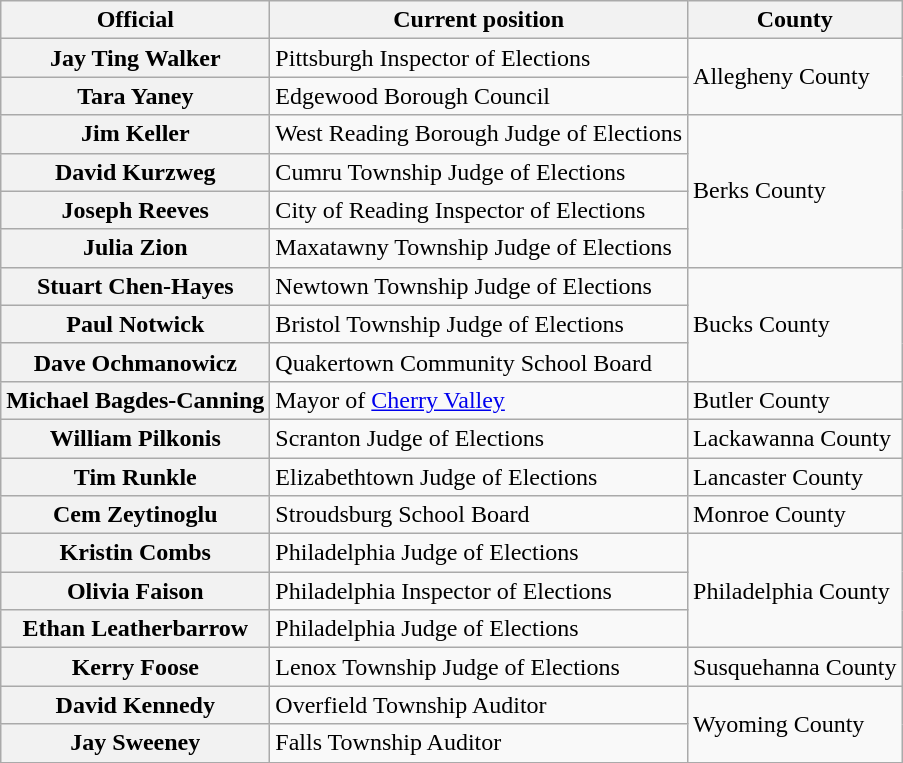<table class="wikitable">
<tr>
<th scope="col">Official</th>
<th scope="col">Current position</th>
<th scope="col">County</th>
</tr>
<tr>
<th scope="row">Jay Ting Walker</th>
<td>Pittsburgh Inspector of Elections</td>
<td rowspan="2">Allegheny County</td>
</tr>
<tr>
<th scope="row">Tara Yaney</th>
<td>Edgewood Borough Council</td>
</tr>
<tr>
<th scope="row">Jim Keller</th>
<td>West Reading Borough Judge of Elections</td>
<td rowspan="4">Berks County</td>
</tr>
<tr>
<th scope="row">David Kurzweg</th>
<td>Cumru Township Judge of Elections</td>
</tr>
<tr>
<th scope="row">Joseph Reeves</th>
<td>City of Reading Inspector of Elections</td>
</tr>
<tr>
<th scope="row">Julia Zion</th>
<td>Maxatawny Township Judge of Elections</td>
</tr>
<tr>
<th scope="row">Stuart Chen-Hayes</th>
<td>Newtown Township Judge of Elections</td>
<td rowspan="3">Bucks County</td>
</tr>
<tr>
<th scope="row">Paul Notwick</th>
<td>Bristol Township Judge of Elections</td>
</tr>
<tr>
<th scope="row">Dave Ochmanowicz</th>
<td>Quakertown Community School Board</td>
</tr>
<tr>
<th scope="row">Michael Bagdes-Canning</th>
<td>Mayor of <a href='#'>Cherry Valley</a></td>
<td>Butler County</td>
</tr>
<tr>
<th scope="row">William Pilkonis</th>
<td>Scranton Judge of Elections</td>
<td>Lackawanna County</td>
</tr>
<tr>
<th scope="row">Tim Runkle</th>
<td>Elizabethtown Judge of Elections</td>
<td>Lancaster County</td>
</tr>
<tr>
<th scope="row">Cem Zeytinoglu</th>
<td>Stroudsburg School Board</td>
<td>Monroe County</td>
</tr>
<tr>
<th scope="row">Kristin Combs</th>
<td>Philadelphia Judge of Elections</td>
<td rowspan="3">Philadelphia County</td>
</tr>
<tr>
<th scope="row">Olivia Faison</th>
<td>Philadelphia Inspector of Elections</td>
</tr>
<tr>
<th scope="row">Ethan Leatherbarrow</th>
<td>Philadelphia Judge of Elections</td>
</tr>
<tr>
<th scope="row">Kerry Foose</th>
<td>Lenox Township Judge of Elections</td>
<td>Susquehanna County</td>
</tr>
<tr>
<th scope="row">David Kennedy</th>
<td>Overfield Township Auditor</td>
<td rowspan="2">Wyoming County</td>
</tr>
<tr>
<th scope="row">Jay Sweeney</th>
<td>Falls Township Auditor</td>
</tr>
</table>
